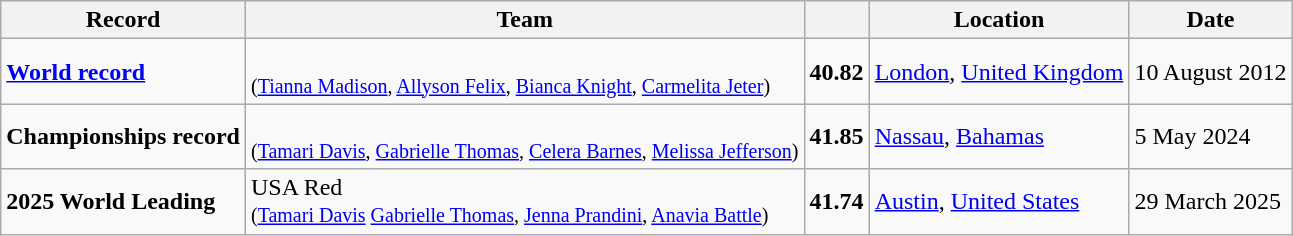<table class="wikitable">
<tr>
<th scope="col">Record</th>
<th scope="col">Team</th>
<th scope="col"></th>
<th scope="col">Location</th>
<th scope="col">Date</th>
</tr>
<tr>
<td scope="row"><strong><a href='#'>World record</a></strong></td>
<td><br><small>(<a href='#'>Tianna Madison</a>, <a href='#'>Allyson Felix</a>, <a href='#'>Bianca Knight</a>, <a href='#'>Carmelita Jeter</a>)</small></td>
<td><strong>40.82</strong></td>
<td> <a href='#'>London</a>, <a href='#'>United Kingdom</a></td>
<td>10 August 2012</td>
</tr>
<tr>
<td scope="row"><strong>Championships record</strong></td>
<td><br><small>(<a href='#'>Tamari Davis</a>, <a href='#'>Gabrielle Thomas</a>, <a href='#'>Celera Barnes</a>, <a href='#'>Melissa Jefferson</a>)</small></td>
<td><strong>41.85</strong></td>
<td> <a href='#'>Nassau</a>, <a href='#'>Bahamas</a></td>
<td>5 May 2024</td>
</tr>
<tr>
<td scope="row"><strong>2025 World Leading</strong></td>
<td> USA Red<br><small>(<a href='#'>Tamari Davis</a> <a href='#'>Gabrielle Thomas</a>, <a href='#'>Jenna Prandini</a>, <a href='#'>Anavia Battle</a>)</small></td>
<td><strong>41.74</strong></td>
<td> <a href='#'>Austin</a>, <a href='#'>United States</a></td>
<td>29 March 2025</td>
</tr>
</table>
